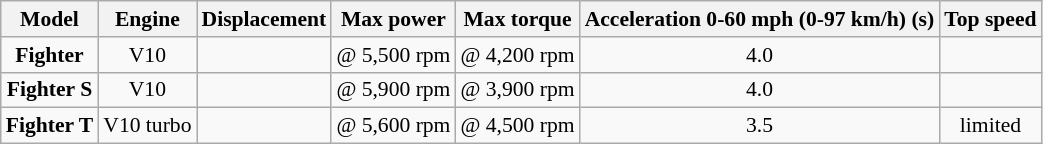<table class="wikitable" style="text-align:center; font-size:90%;">
<tr>
<th>Model</th>
<th>Engine</th>
<th>Displacement</th>
<th>Max power</th>
<th>Max torque</th>
<th>Acceleration 0-60 mph (0-97 km/h) (s)</th>
<th>Top speed</th>
</tr>
<tr>
<td><strong>Fighter</strong></td>
<td>V10</td>
<td></td>
<td> @ 5,500 rpm</td>
<td> @ 4,200 rpm</td>
<td>4.0</td>
<td></td>
</tr>
<tr>
<td><strong>Fighter S</strong></td>
<td>V10</td>
<td></td>
<td> @ 5,900 rpm</td>
<td> @ 3,900 rpm</td>
<td>4.0</td>
<td></td>
</tr>
<tr>
<td><strong>Fighter T</strong></td>
<td>V10 turbo</td>
<td></td>
<td> @ 5,600 rpm</td>
<td> @ 4,500 rpm</td>
<td>3.5</td>
<td> limited</td>
</tr>
</table>
